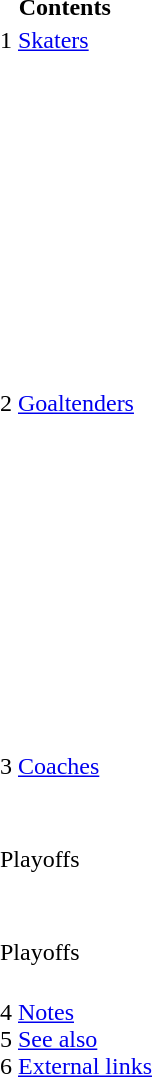<table id="toc" class="toc">
<tr>
<td style="text-align: center; padding-top: 1em;"><div><strong>Contents</strong></div></td>
</tr>
<tr>
<td style="padding-left: 1em;">1 <a href='#'>Skaters</a></td>
</tr>
<tr>
<td style="padding-left: 1em;"><br></td>
</tr>
<tr>
<td style="padding-left: 1em;"><br></td>
</tr>
<tr>
<td style="padding-right: 1em;"><br>
</td>
</tr>
<tr>
<td style="padding-left: 1em;"><br></td>
</tr>
<tr>
<td style="padding-right: 1em;"><br>
</td>
</tr>
<tr>
<td style="padding-left: 1em;"><br></td>
</tr>
<tr>
<td style="padding-left: 1em;"><br></td>
</tr>
<tr>
<td style="padding-right: 1em;"><br>
</td>
</tr>
<tr>
<td style="padding-left: 1em;"><br></td>
</tr>
<tr>
<td style="padding-right: 1em;"><br>
</td>
</tr>
<tr>
<td style="padding-left: 1em;">2 <a href='#'>Goaltenders</a></td>
</tr>
<tr>
<td style="padding-left: 1em;"><br></td>
</tr>
<tr>
<td style="padding-left: 1em;"><br></td>
</tr>
<tr>
<td style="padding-right: 1em;"><br>
</td>
</tr>
<tr>
<td style="padding-left: 1em;"><br></td>
</tr>
<tr>
<td style="padding-right: 1em;"><br>
</td>
</tr>
<tr>
<td style="padding-left: 1em;"><br></td>
</tr>
<tr>
<td style="padding-left: 1em;"><br></td>
</tr>
<tr>
<td style="padding-right: 1em;"><br>
</td>
</tr>
<tr>
<td style="padding-left: 1em;"><br></td>
</tr>
<tr>
<td style="padding-right: 1em;"><br>
</td>
</tr>
<tr>
<td style="padding-left: 1em;">3 <a href='#'>Coaches</a></td>
</tr>
<tr>
<td style="padding-left: 1em;"><br></td>
</tr>
<tr>
<td style="padding-left: 1em;"><br>

Playoffs</td>
</tr>
<tr>
<td style="padding-left: 1em;"><br></td>
</tr>
<tr>
<td style="padding-left: 1em;"><br>

Playoffs</td>
</tr>
<tr>
<td style="padding-left: 1em;"><br>4 <a href='#'>Notes</a><br>
5 <a href='#'>See also</a><br>
6 <a href='#'>External links</a></td>
</tr>
</table>
